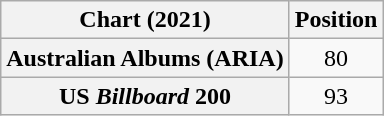<table class="wikitable sortable plainrowheaders" style="text-align:center">
<tr>
<th scope="col">Chart (2021)</th>
<th scope="col">Position</th>
</tr>
<tr>
<th scope="row">Australian Albums (ARIA)</th>
<td>80</td>
</tr>
<tr>
<th scope="row">US <em>Billboard</em> 200</th>
<td>93</td>
</tr>
</table>
